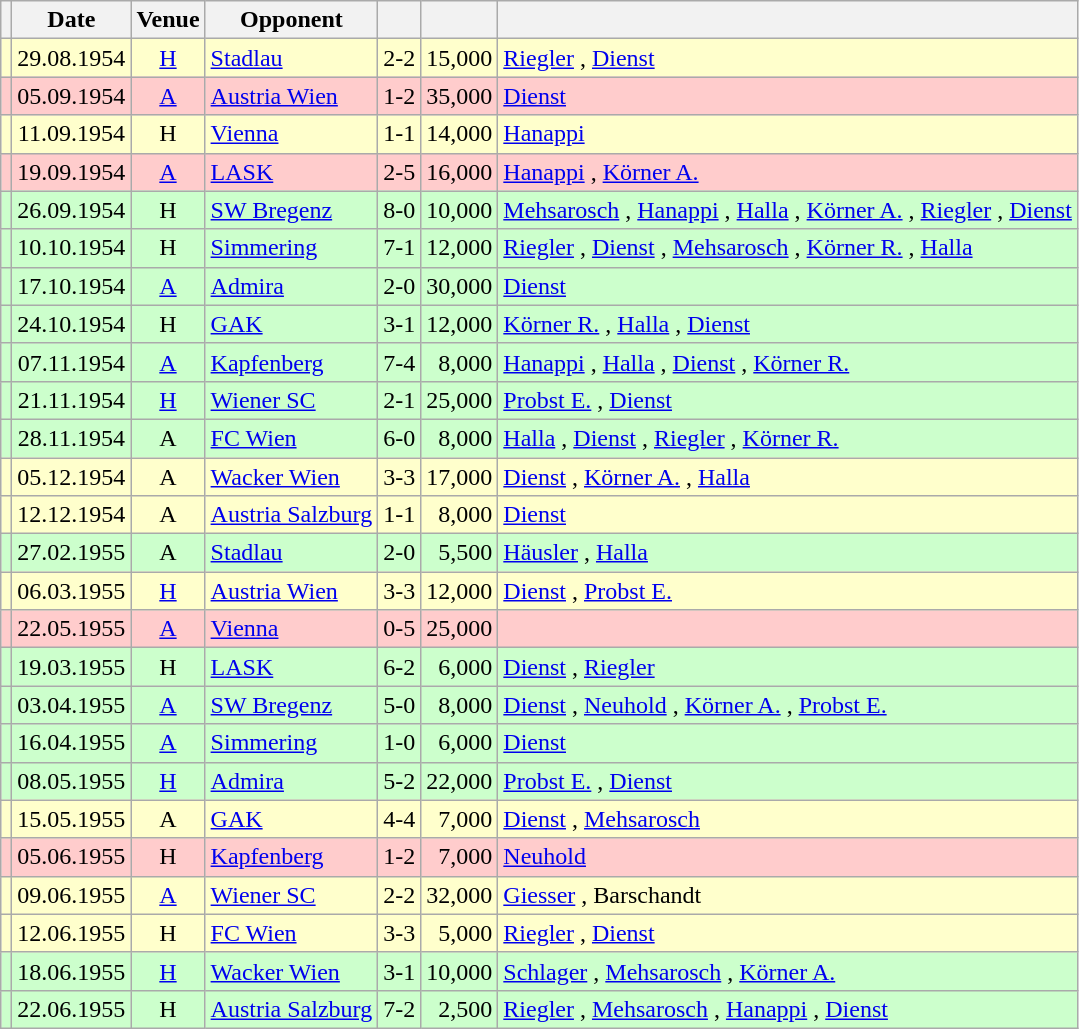<table class="wikitable" Style="text-align: center">
<tr>
<th></th>
<th>Date</th>
<th>Venue</th>
<th>Opponent</th>
<th></th>
<th></th>
<th></th>
</tr>
<tr style="background:#ffc">
<td></td>
<td>29.08.1954</td>
<td><a href='#'>H</a></td>
<td align="left"><a href='#'>Stadlau</a></td>
<td>2-2</td>
<td align="right">15,000</td>
<td align="left"><a href='#'>Riegler</a> , <a href='#'>Dienst</a> </td>
</tr>
<tr style="background:#fcc">
<td></td>
<td>05.09.1954</td>
<td><a href='#'>A</a></td>
<td align="left"><a href='#'>Austria Wien</a></td>
<td>1-2</td>
<td align="right">35,000</td>
<td align="left"><a href='#'>Dienst</a> </td>
</tr>
<tr style="background:#ffc">
<td></td>
<td>11.09.1954</td>
<td>H</td>
<td align="left"><a href='#'>Vienna</a></td>
<td>1-1</td>
<td align="right">14,000</td>
<td align="left"><a href='#'>Hanappi</a> </td>
</tr>
<tr style="background:#fcc">
<td></td>
<td>19.09.1954</td>
<td><a href='#'>A</a></td>
<td align="left"><a href='#'>LASK</a></td>
<td>2-5</td>
<td align="right">16,000</td>
<td align="left"><a href='#'>Hanappi</a> , <a href='#'>Körner A.</a> </td>
</tr>
<tr style="background:#cfc">
<td></td>
<td>26.09.1954</td>
<td>H</td>
<td align="left"><a href='#'>SW Bregenz</a></td>
<td>8-0</td>
<td align="right">10,000</td>
<td align="left"><a href='#'>Mehsarosch</a> , <a href='#'>Hanappi</a>  , <a href='#'>Halla</a> , <a href='#'>Körner A.</a>  , <a href='#'>Riegler</a> , <a href='#'>Dienst</a> </td>
</tr>
<tr style="background:#cfc">
<td></td>
<td>10.10.1954</td>
<td>H</td>
<td align="left"><a href='#'>Simmering</a></td>
<td>7-1</td>
<td align="right">12,000</td>
<td align="left"><a href='#'>Riegler</a> , <a href='#'>Dienst</a>  , <a href='#'>Mehsarosch</a>  , <a href='#'>Körner R.</a> , <a href='#'>Halla</a> </td>
</tr>
<tr style="background:#cfc">
<td></td>
<td>17.10.1954</td>
<td><a href='#'>A</a></td>
<td align="left"><a href='#'>Admira</a></td>
<td>2-0</td>
<td align="right">30,000</td>
<td align="left"><a href='#'>Dienst</a>  </td>
</tr>
<tr style="background:#cfc">
<td></td>
<td>24.10.1954</td>
<td>H</td>
<td align="left"><a href='#'>GAK</a></td>
<td>3-1</td>
<td align="right">12,000</td>
<td align="left"><a href='#'>Körner R.</a> , <a href='#'>Halla</a> , <a href='#'>Dienst</a> </td>
</tr>
<tr style="background:#cfc">
<td></td>
<td>07.11.1954</td>
<td><a href='#'>A</a></td>
<td align="left"><a href='#'>Kapfenberg</a></td>
<td>7-4</td>
<td align="right">8,000</td>
<td align="left"><a href='#'>Hanappi</a>  , <a href='#'>Halla</a> , <a href='#'>Dienst</a>   , <a href='#'>Körner R.</a> </td>
</tr>
<tr style="background:#cfc">
<td></td>
<td>21.11.1954</td>
<td><a href='#'>H</a></td>
<td align="left"><a href='#'>Wiener SC</a></td>
<td>2-1</td>
<td align="right">25,000</td>
<td align="left"><a href='#'>Probst E.</a> , <a href='#'>Dienst</a> </td>
</tr>
<tr style="background:#cfc">
<td></td>
<td>28.11.1954</td>
<td>A</td>
<td align="left"><a href='#'>FC Wien</a></td>
<td>6-0</td>
<td align="right">8,000</td>
<td align="left"><a href='#'>Halla</a> , <a href='#'>Dienst</a>   , <a href='#'>Riegler</a> , <a href='#'>Körner R.</a> </td>
</tr>
<tr style="background:#ffc">
<td></td>
<td>05.12.1954</td>
<td>A</td>
<td align="left"><a href='#'>Wacker Wien</a></td>
<td>3-3</td>
<td align="right">17,000</td>
<td align="left"><a href='#'>Dienst</a> , <a href='#'>Körner A.</a> , <a href='#'>Halla</a> </td>
</tr>
<tr style="background:#ffc">
<td></td>
<td>12.12.1954</td>
<td>A</td>
<td align="left"><a href='#'>Austria Salzburg</a></td>
<td>1-1</td>
<td align="right">8,000</td>
<td align="left"><a href='#'>Dienst</a> </td>
</tr>
<tr style="background:#cfc">
<td></td>
<td>27.02.1955</td>
<td>A</td>
<td align="left"><a href='#'>Stadlau</a></td>
<td>2-0</td>
<td align="right">5,500</td>
<td align="left"><a href='#'>Häusler</a> , <a href='#'>Halla</a> </td>
</tr>
<tr style="background:#ffc">
<td></td>
<td>06.03.1955</td>
<td><a href='#'>H</a></td>
<td align="left"><a href='#'>Austria Wien</a></td>
<td>3-3</td>
<td align="right">12,000</td>
<td align="left"><a href='#'>Dienst</a> , <a href='#'>Probst E.</a>  </td>
</tr>
<tr style="background:#fcc">
<td></td>
<td>22.05.1955</td>
<td><a href='#'>A</a></td>
<td align="left"><a href='#'>Vienna</a></td>
<td>0-5</td>
<td align="right">25,000</td>
<td align="left"></td>
</tr>
<tr style="background:#cfc">
<td></td>
<td>19.03.1955</td>
<td>H</td>
<td align="left"><a href='#'>LASK</a></td>
<td>6-2</td>
<td align="right">6,000</td>
<td align="left"><a href='#'>Dienst</a> , <a href='#'>Riegler</a>     </td>
</tr>
<tr style="background:#cfc">
<td></td>
<td>03.04.1955</td>
<td><a href='#'>A</a></td>
<td align="left"><a href='#'>SW Bregenz</a></td>
<td>5-0</td>
<td align="right">8,000</td>
<td align="left"><a href='#'>Dienst</a>  , <a href='#'>Neuhold</a> , <a href='#'>Körner A.</a> , <a href='#'>Probst E.</a> </td>
</tr>
<tr style="background:#cfc">
<td></td>
<td>16.04.1955</td>
<td><a href='#'>A</a></td>
<td align="left"><a href='#'>Simmering</a></td>
<td>1-0</td>
<td align="right">6,000</td>
<td align="left"><a href='#'>Dienst</a> </td>
</tr>
<tr style="background:#cfc">
<td></td>
<td>08.05.1955</td>
<td><a href='#'>H</a></td>
<td align="left"><a href='#'>Admira</a></td>
<td>5-2</td>
<td align="right">22,000</td>
<td align="left"><a href='#'>Probst E.</a>    , <a href='#'>Dienst</a> </td>
</tr>
<tr style="background:#ffc">
<td></td>
<td>15.05.1955</td>
<td>A</td>
<td align="left"><a href='#'>GAK</a></td>
<td>4-4</td>
<td align="right">7,000</td>
<td align="left"><a href='#'>Dienst</a>  , <a href='#'>Mehsarosch</a>  </td>
</tr>
<tr style="background:#fcc">
<td></td>
<td>05.06.1955</td>
<td>H</td>
<td align="left"><a href='#'>Kapfenberg</a></td>
<td>1-2</td>
<td align="right">7,000</td>
<td align="left"><a href='#'>Neuhold</a> </td>
</tr>
<tr style="background:#ffc">
<td></td>
<td>09.06.1955</td>
<td><a href='#'>A</a></td>
<td align="left"><a href='#'>Wiener SC</a></td>
<td>2-2</td>
<td align="right">32,000</td>
<td align="left"><a href='#'>Giesser</a> , Barschandt </td>
</tr>
<tr style="background:#ffc">
<td></td>
<td>12.06.1955</td>
<td>H</td>
<td align="left"><a href='#'>FC Wien</a></td>
<td>3-3</td>
<td align="right">5,000</td>
<td align="left"><a href='#'>Riegler</a>  , <a href='#'>Dienst</a> </td>
</tr>
<tr style="background:#cfc">
<td></td>
<td>18.06.1955</td>
<td><a href='#'>H</a></td>
<td align="left"><a href='#'>Wacker Wien</a></td>
<td>3-1</td>
<td align="right">10,000</td>
<td align="left"><a href='#'>Schlager</a> , <a href='#'>Mehsarosch</a> , <a href='#'>Körner A.</a> </td>
</tr>
<tr style="background:#cfc">
<td></td>
<td>22.06.1955</td>
<td>H</td>
<td align="left"><a href='#'>Austria Salzburg</a></td>
<td>7-2</td>
<td align="right">2,500</td>
<td align="left"><a href='#'>Riegler</a> , <a href='#'>Mehsarosch</a> , <a href='#'>Hanappi</a>  , <a href='#'>Dienst</a>   </td>
</tr>
</table>
